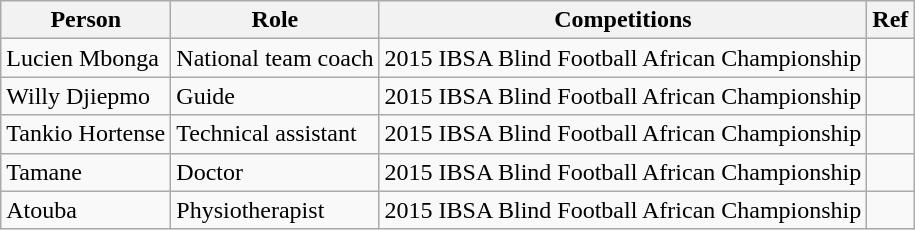<table class="wikitable">
<tr>
<th>Person</th>
<th>Role</th>
<th>Competitions</th>
<th>Ref</th>
</tr>
<tr>
<td>Lucien Mbonga</td>
<td>National team coach</td>
<td>2015 IBSA Blind Football African Championship</td>
<td></td>
</tr>
<tr>
<td>Willy Djiepmo</td>
<td>Guide</td>
<td>2015 IBSA Blind Football African Championship</td>
<td></td>
</tr>
<tr>
<td>Tankio Hortense</td>
<td>Technical assistant</td>
<td>2015 IBSA Blind Football African Championship</td>
<td></td>
</tr>
<tr>
<td>Tamane</td>
<td>Doctor</td>
<td>2015 IBSA Blind Football African Championship</td>
<td></td>
</tr>
<tr>
<td>Atouba</td>
<td>Physiotherapist</td>
<td>2015 IBSA Blind Football African Championship</td>
<td></td>
</tr>
</table>
